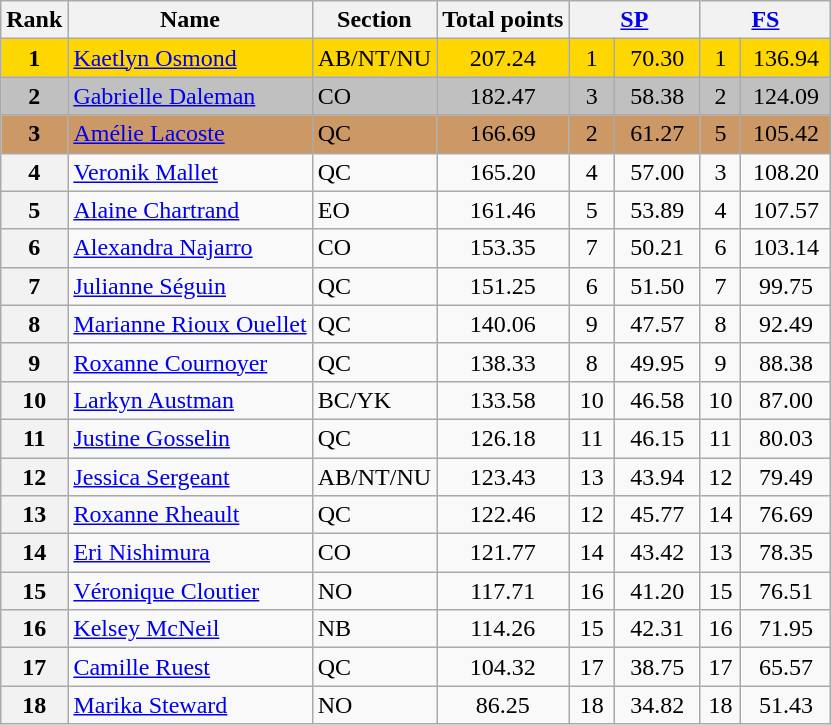<table class="wikitable sortable">
<tr>
<th>Rank</th>
<th>Name</th>
<th>Section</th>
<th>Total points</th>
<th colspan="2" width="80px"><a href='#'>SP</a></th>
<th colspan="2" width="80px"><a href='#'>FS</a></th>
</tr>
<tr bgcolor="gold">
<td align="center"><strong>1</strong></td>
<td><a href='#'>Kaetlyn Osmond</a></td>
<td>AB/NT/NU</td>
<td align="center">207.24</td>
<td align="center">1</td>
<td align="center">70.30</td>
<td align="center">1</td>
<td align="center">136.94</td>
</tr>
<tr bgcolor="silver">
<td align="center"><strong>2</strong></td>
<td><a href='#'>Gabrielle Daleman</a></td>
<td>CO</td>
<td align="center">182.47</td>
<td align="center">3</td>
<td align="center">58.38</td>
<td align="center">2</td>
<td align="center">124.09</td>
</tr>
<tr bgcolor="cc9966">
<td align="center"><strong>3</strong></td>
<td><a href='#'>Amélie Lacoste</a></td>
<td>QC</td>
<td align="center">166.69</td>
<td align="center">2</td>
<td align="center">61.27</td>
<td align="center">5</td>
<td align="center">105.42</td>
</tr>
<tr>
<th>4</th>
<td><a href='#'>Veronik Mallet</a></td>
<td>QC</td>
<td align="center">165.20</td>
<td align="center">4</td>
<td align="center">57.00</td>
<td align="center">3</td>
<td align="center">108.20</td>
</tr>
<tr>
<th>5</th>
<td><a href='#'>Alaine Chartrand</a></td>
<td>EO</td>
<td align="center">161.46</td>
<td align="center">5</td>
<td align="center">53.89</td>
<td align="center">4</td>
<td align="center">107.57</td>
</tr>
<tr>
<th>6</th>
<td><a href='#'>Alexandra Najarro</a></td>
<td>CO</td>
<td align="center">153.35</td>
<td align="center">7</td>
<td align="center">50.21</td>
<td align="center">6</td>
<td align="center">103.14</td>
</tr>
<tr>
<th>7</th>
<td><a href='#'>Julianne Séguin</a></td>
<td>QC</td>
<td align="center">151.25</td>
<td align="center">6</td>
<td align="center">51.50</td>
<td align="center">7</td>
<td align="center">99.75</td>
</tr>
<tr>
<th>8</th>
<td><a href='#'>Marianne Rioux Ouellet</a></td>
<td>QC</td>
<td align="center">140.06</td>
<td align="center">9</td>
<td align="center">47.57</td>
<td align="center">8</td>
<td align="center">92.49</td>
</tr>
<tr>
<th>9</th>
<td><a href='#'>Roxanne Cournoyer</a></td>
<td>QC</td>
<td align="center">138.33</td>
<td align="center">8</td>
<td align="center">49.95</td>
<td align="center">9</td>
<td align="center">88.38</td>
</tr>
<tr>
<th>10</th>
<td><a href='#'>Larkyn Austman</a></td>
<td>BC/YK</td>
<td align="center">133.58</td>
<td align="center">10</td>
<td align="center">46.58</td>
<td align="center">10</td>
<td align="center">87.00</td>
</tr>
<tr>
<th>11</th>
<td><a href='#'>Justine Gosselin</a></td>
<td>QC</td>
<td align="center">126.18</td>
<td align="center">11</td>
<td align="center">46.15</td>
<td align="center">11</td>
<td align="center">80.03</td>
</tr>
<tr>
<th>12</th>
<td><a href='#'>Jessica Sergeant</a></td>
<td>AB/NT/NU</td>
<td align="center">123.43</td>
<td align="center">13</td>
<td align="center">43.94</td>
<td align="center">12</td>
<td align="center">79.49</td>
</tr>
<tr>
<th>13</th>
<td><a href='#'>Roxanne Rheault</a></td>
<td>QC</td>
<td align="center">122.46</td>
<td align="center">12</td>
<td align="center">45.77</td>
<td align="center">14</td>
<td align="center">76.69</td>
</tr>
<tr>
<th>14</th>
<td><a href='#'>Eri Nishimura</a></td>
<td>CO</td>
<td align="center">121.77</td>
<td align="center">14</td>
<td align="center">43.42</td>
<td align="center">13</td>
<td align="center">78.35</td>
</tr>
<tr>
<th>15</th>
<td><a href='#'>Véronique Cloutier</a></td>
<td>NO</td>
<td align="center">117.71</td>
<td align="center">16</td>
<td align="center">41.20</td>
<td align="center">15</td>
<td align="center">76.51</td>
</tr>
<tr>
<th>16</th>
<td><a href='#'>Kelsey McNeil</a></td>
<td>NB</td>
<td align="center">114.26</td>
<td align="center">15</td>
<td align="center">42.31</td>
<td align="center">16</td>
<td align="center">71.95</td>
</tr>
<tr>
<th>17</th>
<td><a href='#'>Camille Ruest</a></td>
<td>QC</td>
<td align="center">104.32</td>
<td align="center">17</td>
<td align="center">38.75</td>
<td align="center">17</td>
<td align="center">65.57</td>
</tr>
<tr>
<th>18</th>
<td><a href='#'>Marika Steward</a></td>
<td>NO</td>
<td align="center">86.25</td>
<td align="center">18</td>
<td align="center">34.82</td>
<td align="center">18</td>
<td align="center">51.43</td>
</tr>
</table>
